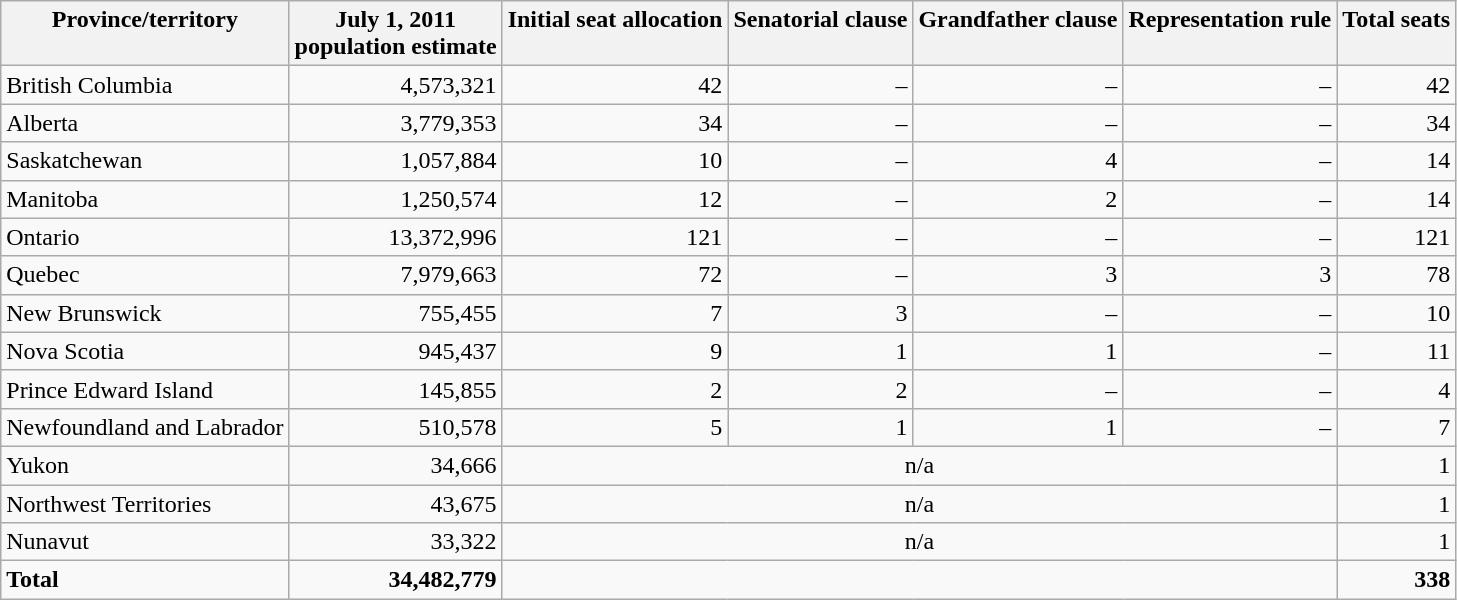<table class="wikitable" style="text-align:right">
<tr valign="top">
<th>Province/territory</th>
<th>July 1, 2011 <br> population estimate</th>
<th>Initial seat allocation</th>
<th>Senatorial clause</th>
<th>Grandfather clause</th>
<th>Representation rule</th>
<th>Total seats</th>
</tr>
<tr valign="top">
<td style="text-align:left;">British Columbia</td>
<td>4,573,321</td>
<td>42</td>
<td>–</td>
<td>–</td>
<td>–</td>
<td>42</td>
</tr>
<tr valign="top">
<td style="text-align:left;">Alberta</td>
<td>3,779,353</td>
<td>34</td>
<td>–</td>
<td>–</td>
<td>–</td>
<td>34</td>
</tr>
<tr valign="top">
<td style="text-align:left;">Saskatchewan</td>
<td>1,057,884</td>
<td>10</td>
<td>–</td>
<td>4</td>
<td>–</td>
<td>14</td>
</tr>
<tr valign="top">
<td style="text-align:left;">Manitoba</td>
<td>1,250,574</td>
<td>12</td>
<td>–</td>
<td>2</td>
<td>–</td>
<td>14</td>
</tr>
<tr valign="top">
<td style="text-align:left;">Ontario</td>
<td>13,372,996</td>
<td>121</td>
<td>–</td>
<td>–</td>
<td>–</td>
<td>121</td>
</tr>
<tr valign="top">
<td style="text-align:left;">Quebec</td>
<td>7,979,663</td>
<td>72</td>
<td>–</td>
<td>3</td>
<td>3</td>
<td>78</td>
</tr>
<tr valign="top">
<td style="text-align:left;">New Brunswick</td>
<td>755,455</td>
<td>7</td>
<td>3</td>
<td>–</td>
<td>–</td>
<td>10</td>
</tr>
<tr valign="top">
<td style="text-align:left;">Nova Scotia</td>
<td>945,437</td>
<td>9</td>
<td>1</td>
<td>1</td>
<td>–</td>
<td>11</td>
</tr>
<tr valign="top">
<td style="text-align:left;">Prince Edward Island</td>
<td>145,855</td>
<td>2</td>
<td>2</td>
<td>–</td>
<td>–</td>
<td>4</td>
</tr>
<tr valign="top">
<td style="text-align:left;">Newfoundland and Labrador</td>
<td>510,578</td>
<td>5</td>
<td>1</td>
<td>1</td>
<td>–</td>
<td>7</td>
</tr>
<tr valign="top">
<td style="text-align:left;">Yukon</td>
<td>34,666</td>
<td style="text-align:center;" colspan="4">n/a</td>
<td>1</td>
</tr>
<tr valign="top">
<td style="text-align:left;">Northwest Territories</td>
<td>43,675</td>
<td style="text-align:center;" colspan="4">n/a</td>
<td>1</td>
</tr>
<tr valign="top">
<td style="text-align:left;">Nunavut</td>
<td>33,322</td>
<td style="text-align:center;" colspan="4">n/a</td>
<td>1</td>
</tr>
<tr valign="top">
<td style="text-align:left;"><strong>Total</strong></td>
<td><strong>34,482,779</strong></td>
<td colspan="4"></td>
<td><strong>338</strong></td>
</tr>
</table>
